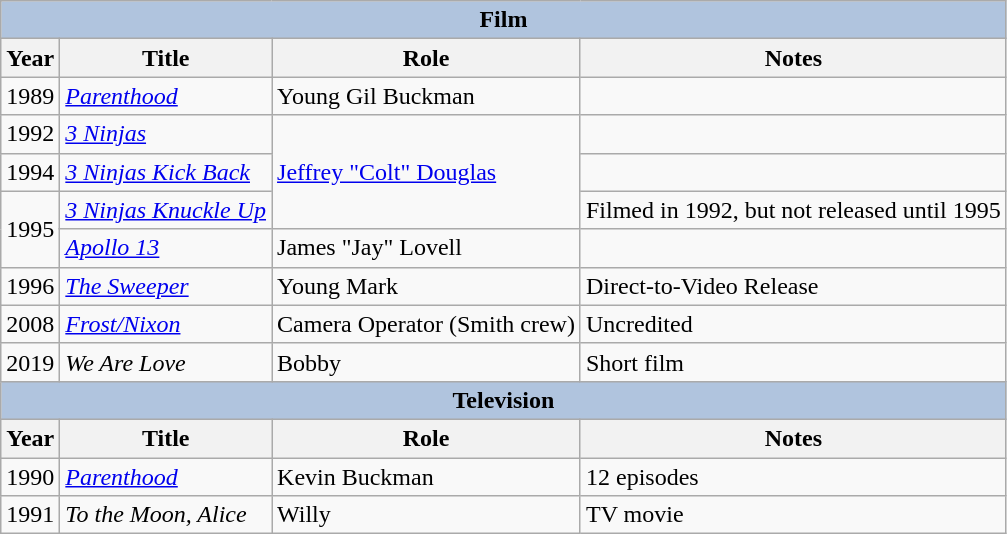<table class="wikitable">
<tr>
<th colspan="4" style="background: LightSteelBlue;">Film</th>
</tr>
<tr>
<th>Year</th>
<th>Title</th>
<th>Role</th>
<th>Notes</th>
</tr>
<tr>
<td>1989</td>
<td><em><a href='#'>Parenthood</a></em></td>
<td>Young Gil Buckman</td>
<td></td>
</tr>
<tr>
<td>1992</td>
<td><em><a href='#'>3 Ninjas</a></em></td>
<td rowspan="3"><a href='#'>Jeffrey "Colt" Douglas</a></td>
<td></td>
</tr>
<tr>
<td>1994</td>
<td><em><a href='#'>3 Ninjas Kick Back</a></em></td>
<td></td>
</tr>
<tr>
<td rowspan="2">1995</td>
<td><em><a href='#'>3 Ninjas Knuckle Up</a></em></td>
<td>Filmed in 1992, but not released until 1995</td>
</tr>
<tr>
<td><em><a href='#'>Apollo 13</a></em></td>
<td>James "Jay" Lovell</td>
<td></td>
</tr>
<tr>
<td>1996</td>
<td><em><a href='#'>The Sweeper</a></em></td>
<td>Young Mark</td>
<td>Direct-to-Video Release</td>
</tr>
<tr>
<td>2008</td>
<td><em><a href='#'>Frost/Nixon</a></em></td>
<td>Camera Operator (Smith crew)</td>
<td>Uncredited</td>
</tr>
<tr>
<td>2019</td>
<td><em>We Are Love</em></td>
<td>Bobby</td>
<td>Short film</td>
</tr>
<tr>
<th colspan="4" style="background: LightSteelBlue;">Television</th>
</tr>
<tr>
<th>Year</th>
<th>Title</th>
<th>Role</th>
<th>Notes</th>
</tr>
<tr>
<td>1990</td>
<td><em><a href='#'>Parenthood</a></em></td>
<td>Kevin Buckman</td>
<td>12 episodes</td>
</tr>
<tr>
<td>1991</td>
<td><em>To the Moon, Alice</em></td>
<td>Willy</td>
<td>TV movie</td>
</tr>
</table>
